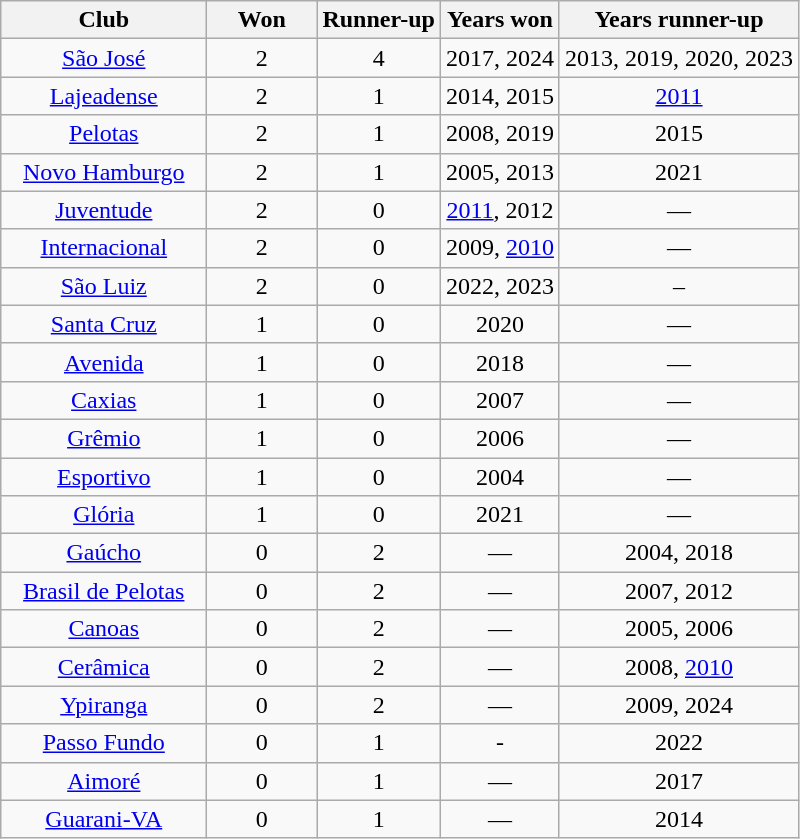<table class="wikitable sortable">
<tr>
<th scope=col width=130>Club</th>
<th scope=col width=66>Won</th>
<th scope=col>Runner-up</th>
<th scope=col class="unsortable">Years won</th>
<th scope=col class="unsortable">Years runner-up</th>
</tr>
<tr>
<td align=center><a href='#'>São José</a></td>
<td align=center>2</td>
<td align=center>4</td>
<td align=center>2017, 2024</td>
<td align=center>2013, 2019, 2020, 2023</td>
</tr>
<tr>
<td align=center><a href='#'>Lajeadense</a></td>
<td align=center>2</td>
<td align=center>1</td>
<td align=center>2014, 2015</td>
<td align=center><a href='#'>2011</a></td>
</tr>
<tr>
<td align=center><a href='#'>Pelotas</a></td>
<td align=center>2</td>
<td align=center>1</td>
<td align=center>2008, 2019</td>
<td align=center>2015</td>
</tr>
<tr>
<td align=center><a href='#'>Novo Hamburgo</a></td>
<td align=center>2</td>
<td align=center>1</td>
<td align=center>2005, 2013</td>
<td align=center>2021</td>
</tr>
<tr>
<td align=center><a href='#'>Juventude</a></td>
<td align=center>2</td>
<td align=center>0</td>
<td align=center><a href='#'>2011</a>, 2012</td>
<td align=center>—</td>
</tr>
<tr>
<td align=center><a href='#'>Internacional</a></td>
<td align=center>2</td>
<td align=center>0</td>
<td align=center>2009, <a href='#'>2010</a></td>
<td align=center>—</td>
</tr>
<tr>
<td align=center><a href='#'>São Luiz</a></td>
<td align=center>2</td>
<td align=center>0</td>
<td align=center>2022, 2023</td>
<td align=center>–</td>
</tr>
<tr>
<td align=center><a href='#'>Santa Cruz</a></td>
<td align=center>1</td>
<td align=center>0</td>
<td align=center>2020</td>
<td align=center>—</td>
</tr>
<tr>
<td align=center><a href='#'>Avenida</a></td>
<td align=center>1</td>
<td align=center>0</td>
<td align=center>2018</td>
<td align=center>—</td>
</tr>
<tr>
<td align=center><a href='#'>Caxias</a></td>
<td align=center>1</td>
<td align=center>0</td>
<td align=center>2007</td>
<td align=center>—</td>
</tr>
<tr>
<td align=center><a href='#'>Grêmio</a></td>
<td align=center>1</td>
<td align=center>0</td>
<td align=center>2006</td>
<td align=center>—</td>
</tr>
<tr>
<td align=center><a href='#'>Esportivo</a></td>
<td align=center>1</td>
<td align=center>0</td>
<td align=center>2004</td>
<td align=center>—</td>
</tr>
<tr>
<td align=center><a href='#'>Glória</a></td>
<td align=center>1</td>
<td align=center>0</td>
<td align=center>2021</td>
<td align=center>—</td>
</tr>
<tr>
<td align=center><a href='#'>Gaúcho</a></td>
<td align=center>0</td>
<td align=center>2</td>
<td align=center>—</td>
<td align=center>2004, 2018</td>
</tr>
<tr>
<td align=center><a href='#'>Brasil de Pelotas</a></td>
<td align=center>0</td>
<td align=center>2</td>
<td align=center>—</td>
<td align=center>2007, 2012</td>
</tr>
<tr>
<td align=center><a href='#'>Canoas</a></td>
<td align=center>0</td>
<td align=center>2</td>
<td align=center>—</td>
<td align=center>2005, 2006</td>
</tr>
<tr>
<td align=center><a href='#'>Cerâmica</a></td>
<td align=center>0</td>
<td align=center>2</td>
<td align=center>—</td>
<td align=center>2008, <a href='#'>2010</a></td>
</tr>
<tr>
<td align=center><a href='#'>Ypiranga</a></td>
<td align=center>0</td>
<td align=center>2</td>
<td align=center>—</td>
<td align=center>2009, 2024</td>
</tr>
<tr>
<td align=center><a href='#'>Passo Fundo</a></td>
<td align=center>0</td>
<td align=center>1</td>
<td align=center>-</td>
<td align=center>2022</td>
</tr>
<tr>
<td align=center><a href='#'>Aimoré</a></td>
<td align=center>0</td>
<td align=center>1</td>
<td align=center>—</td>
<td align=center>2017</td>
</tr>
<tr>
<td align=center><a href='#'>Guarani-VA</a></td>
<td align=center>0</td>
<td align=center>1</td>
<td align=center>—</td>
<td align=center>2014</td>
</tr>
</table>
